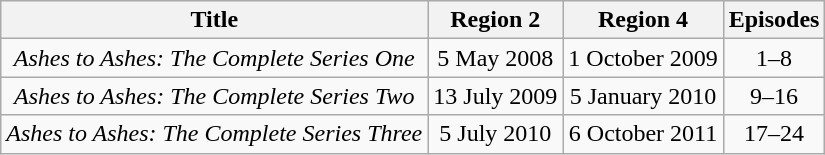<table class="wikitable">
<tr>
<th>Title</th>
<th>Region 2</th>
<th>Region 4</th>
<th>Episodes</th>
</tr>
<tr style="text-align:center;">
<td><em>Ashes to Ashes: The Complete Series One</em></td>
<td>5 May 2008</td>
<td>1 October 2009</td>
<td>1–8</td>
</tr>
<tr style="text-align:center;">
<td><em>Ashes to Ashes: The Complete Series Two</em></td>
<td>13 July 2009</td>
<td>5 January 2010</td>
<td>9–16</td>
</tr>
<tr style="text-align:center;">
<td><em>Ashes to Ashes: The Complete Series Three</em></td>
<td>5 July 2010</td>
<td>6 October 2011</td>
<td>17–24</td>
</tr>
</table>
